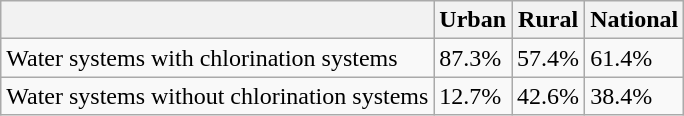<table class="wikitable">
<tr>
<th></th>
<th>Urban</th>
<th>Rural</th>
<th>National</th>
</tr>
<tr>
<td>Water systems with chlorination systems</td>
<td>87.3%</td>
<td>57.4%</td>
<td>61.4%</td>
</tr>
<tr>
<td>Water systems without chlorination systems</td>
<td>12.7%</td>
<td>42.6%</td>
<td>38.4%</td>
</tr>
</table>
